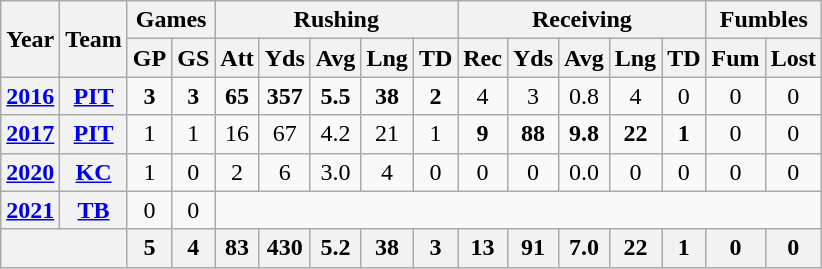<table class= "wikitable" style="text-align:center;">
<tr>
<th rowspan="2">Year</th>
<th rowspan="2">Team</th>
<th colspan="2">Games</th>
<th colspan="5">Rushing</th>
<th colspan="5">Receiving</th>
<th colspan="2">Fumbles</th>
</tr>
<tr>
<th>GP</th>
<th>GS</th>
<th>Att</th>
<th>Yds</th>
<th>Avg</th>
<th>Lng</th>
<th>TD</th>
<th>Rec</th>
<th>Yds</th>
<th>Avg</th>
<th>Lng</th>
<th>TD</th>
<th>Fum</th>
<th>Lost</th>
</tr>
<tr>
<th><a href='#'>2016</a></th>
<th><a href='#'>PIT</a></th>
<td><strong>3</strong></td>
<td><strong>3</strong></td>
<td><strong>65</strong></td>
<td><strong>357</strong></td>
<td><strong>5.5</strong></td>
<td><strong>38</strong></td>
<td><strong>2</strong></td>
<td>4</td>
<td>3</td>
<td>0.8</td>
<td>4</td>
<td>0</td>
<td>0</td>
<td>0</td>
</tr>
<tr>
<th><a href='#'>2017</a></th>
<th><a href='#'>PIT</a></th>
<td>1</td>
<td>1</td>
<td>16</td>
<td>67</td>
<td>4.2</td>
<td>21</td>
<td>1</td>
<td><strong>9</strong></td>
<td><strong>88</strong></td>
<td><strong>9.8</strong></td>
<td><strong>22</strong></td>
<td><strong>1</strong></td>
<td>0</td>
<td>0</td>
</tr>
<tr>
<th><a href='#'>2020</a></th>
<th><a href='#'>KC</a></th>
<td>1</td>
<td>0</td>
<td>2</td>
<td>6</td>
<td>3.0</td>
<td>4</td>
<td>0</td>
<td>0</td>
<td>0</td>
<td>0.0</td>
<td>0</td>
<td>0</td>
<td>0</td>
<td>0</td>
</tr>
<tr>
<th><a href='#'>2021</a></th>
<th><a href='#'>TB</a></th>
<td>0</td>
<td>0</td>
<td colspan="12"></td>
</tr>
<tr>
<th colspan="2"></th>
<th>5</th>
<th>4</th>
<th>83</th>
<th>430</th>
<th>5.2</th>
<th>38</th>
<th>3</th>
<th>13</th>
<th>91</th>
<th>7.0</th>
<th>22</th>
<th>1</th>
<th>0</th>
<th>0</th>
</tr>
</table>
